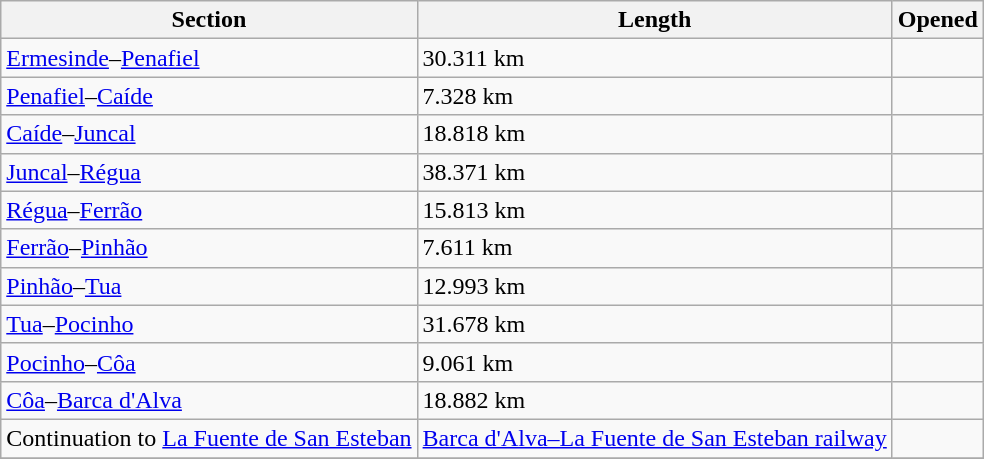<table class=wikitable>
<tr>
<th>Section</th>
<th>Length</th>
<th>Opened</th>
</tr>
<tr>
<td><a href='#'>Ermesinde</a>–<a href='#'>Penafiel</a></td>
<td>30.311 km</td>
<td align=right></td>
</tr>
<tr>
<td><a href='#'>Penafiel</a>–<a href='#'>Caíde</a></td>
<td>7.328 km</td>
<td align=right></td>
</tr>
<tr>
<td><a href='#'>Caíde</a>–<a href='#'>Juncal</a></td>
<td>18.818 km</td>
<td align=right></td>
</tr>
<tr>
<td><a href='#'>Juncal</a>–<a href='#'>Régua</a></td>
<td>38.371 km</td>
<td align=right></td>
</tr>
<tr>
<td><a href='#'>Régua</a>–<a href='#'>Ferrão</a></td>
<td>15.813 km</td>
<td align=right></td>
</tr>
<tr>
<td><a href='#'>Ferrão</a>–<a href='#'>Pinhão</a></td>
<td>7.611 km</td>
<td align=right></td>
</tr>
<tr>
<td><a href='#'>Pinhão</a>–<a href='#'>Tua</a></td>
<td>12.993 km</td>
<td align=right></td>
</tr>
<tr>
<td><a href='#'>Tua</a>–<a href='#'>Pocinho</a></td>
<td>31.678 km</td>
<td align=right></td>
</tr>
<tr>
<td><a href='#'>Pocinho</a>–<a href='#'>Côa</a></td>
<td>9.061 km</td>
<td align=right></td>
</tr>
<tr>
<td><a href='#'>Côa</a>–<a href='#'>Barca d'Alva</a></td>
<td>18.882 km</td>
<td align=right></td>
</tr>
<tr>
<td>Continuation to <a href='#'>La Fuente de San Esteban</a></td>
<td><a href='#'>Barca d'Alva–La Fuente de San Esteban railway</a></td>
<td align=right></td>
</tr>
<tr>
</tr>
</table>
